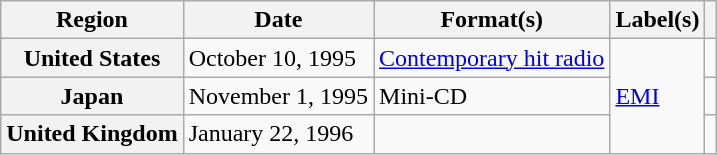<table class="wikitable plainrowheaders">
<tr>
<th scope="col">Region</th>
<th scope="col">Date</th>
<th scope="col">Format(s)</th>
<th scope="col">Label(s)</th>
<th scope="col"></th>
</tr>
<tr>
<th scope="row">United States</th>
<td>October 10, 1995</td>
<td><a href='#'>Contemporary hit radio</a></td>
<td rowspan="3"><a href='#'>EMI</a></td>
<td></td>
</tr>
<tr>
<th scope="row">Japan</th>
<td>November 1, 1995</td>
<td>Mini-CD</td>
<td></td>
</tr>
<tr>
<th scope="row">United Kingdom</th>
<td>January 22, 1996</td>
<td></td>
<td></td>
</tr>
</table>
